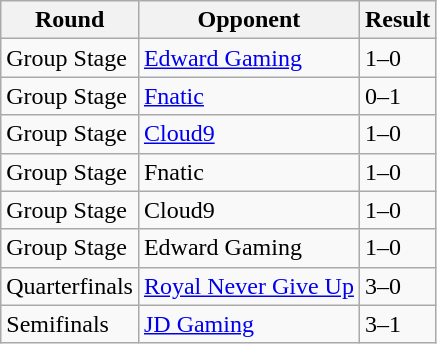<table class="wikitable">
<tr>
<th>Round</th>
<th>Opponent</th>
<th>Result</th>
</tr>
<tr>
<td>Group Stage</td>
<td><a href='#'>Edward Gaming</a></td>
<td>1–0</td>
</tr>
<tr>
<td>Group Stage</td>
<td><a href='#'>Fnatic</a></td>
<td>0–1</td>
</tr>
<tr>
<td>Group Stage</td>
<td><a href='#'>Cloud9</a></td>
<td>1–0</td>
</tr>
<tr>
<td>Group Stage</td>
<td>Fnatic</td>
<td>1–0</td>
</tr>
<tr>
<td>Group Stage</td>
<td>Cloud9</td>
<td>1–0</td>
</tr>
<tr>
<td>Group Stage</td>
<td>Edward Gaming</td>
<td>1–0</td>
</tr>
<tr>
<td>Quarterfinals</td>
<td><a href='#'>Royal Never Give Up</a></td>
<td>3–0</td>
</tr>
<tr>
<td>Semifinals</td>
<td><a href='#'>JD Gaming</a></td>
<td>3–1</td>
</tr>
</table>
